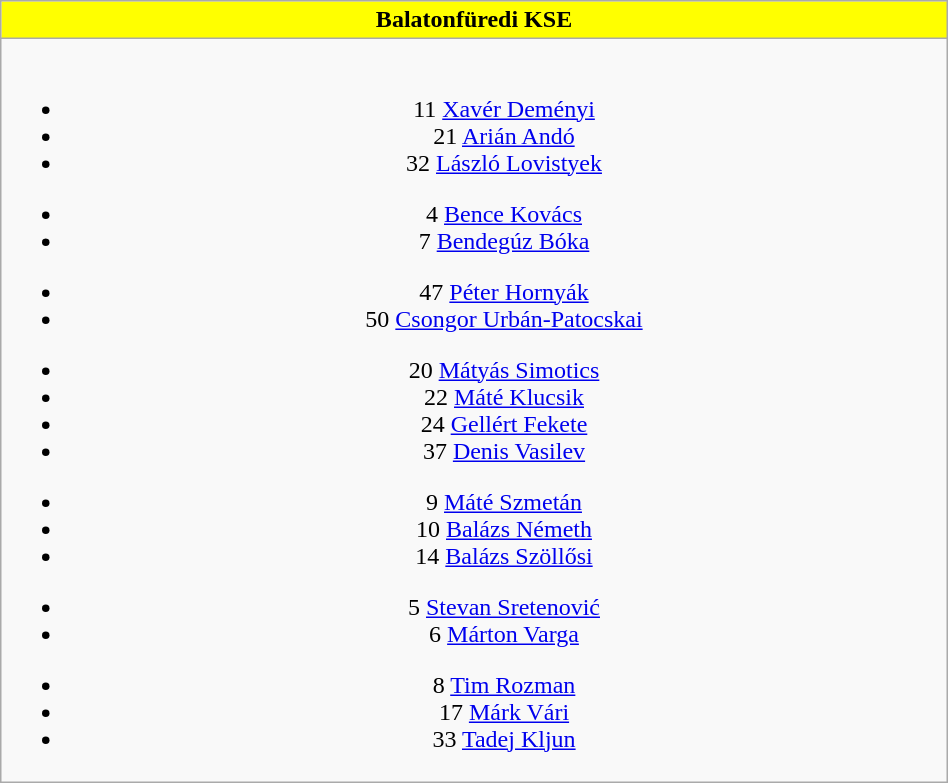<table class="wikitable" style="font-size:100%; text-align:center; width:50%">
<tr>
<th colspan=5 style="background-color:yellow;color:black;text-align:center;"> Balatonfüredi KSE</th>
</tr>
<tr>
<td><br>
<ul><li>11  <a href='#'>Xavér Deményi</a></li><li>21  <a href='#'>Arián Andó</a></li><li>32  <a href='#'>László Lovistyek</a></li></ul><ul><li>4  <a href='#'>Bence Kovács</a></li><li>7  <a href='#'>Bendegúz Bóka</a></li></ul><ul><li>47  <a href='#'>Péter Hornyák</a></li><li>50  <a href='#'>Csongor Urbán-Patocskai</a></li></ul><ul><li>20  <a href='#'>Mátyás Simotics</a></li><li>22  <a href='#'>Máté Klucsik</a></li><li>24  <a href='#'>Gellért Fekete</a></li><li>37  <a href='#'>Denis Vasilev</a></li></ul><ul><li>9  <a href='#'>Máté Szmetán</a></li><li>10  <a href='#'>Balázs Németh</a></li><li>14  <a href='#'>Balázs Szöllősi</a></li></ul><ul><li>5  <a href='#'>Stevan Sretenović</a></li><li>6  <a href='#'>Márton Varga</a></li></ul><ul><li>8  <a href='#'>Tim Rozman</a></li><li>17  <a href='#'>Márk Vári</a></li><li>33  <a href='#'>Tadej Kljun</a></li></ul></td>
</tr>
</table>
